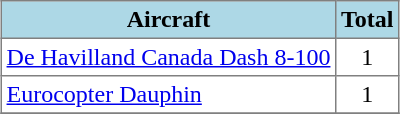<table class="toccolours" border="1" cellpadding="3" style="margin:1em auto; border-collapse:collapse">
<tr bgcolor=lightblue>
<th>Aircraft</th>
<th>Total</th>
</tr>
<tr>
<td><a href='#'>De Havilland Canada Dash 8-100</a></td>
<td align=center>1</td>
</tr>
<tr>
<td><a href='#'>Eurocopter Dauphin</a></td>
<td align=center>1</td>
</tr>
<tr>
</tr>
</table>
